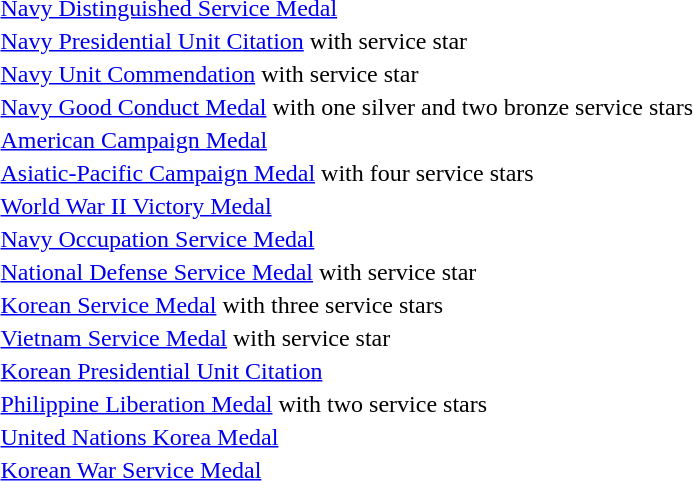<table>
<tr>
<td></td>
<td><a href='#'>Navy Distinguished Service Medal</a></td>
</tr>
<tr>
<td></td>
<td><a href='#'>Navy Presidential Unit Citation</a> with service star</td>
</tr>
<tr>
<td></td>
<td><a href='#'>Navy Unit Commendation</a> with service star</td>
</tr>
<tr>
<td></td>
<td><a href='#'>Navy Good Conduct Medal</a> with one silver and two bronze service stars</td>
</tr>
<tr>
<td></td>
<td><a href='#'>American Campaign Medal</a></td>
</tr>
<tr>
<td></td>
<td><a href='#'>Asiatic-Pacific Campaign Medal</a> with four service stars</td>
</tr>
<tr>
<td></td>
<td><a href='#'>World War II Victory Medal</a></td>
</tr>
<tr>
<td></td>
<td><a href='#'>Navy Occupation Service Medal</a></td>
</tr>
<tr>
<td></td>
<td><a href='#'>National Defense Service Medal</a> with service star</td>
</tr>
<tr>
<td></td>
<td><a href='#'>Korean Service Medal</a> with three service stars</td>
</tr>
<tr>
<td></td>
<td><a href='#'>Vietnam Service Medal</a> with service star</td>
</tr>
<tr>
<td></td>
<td><a href='#'>Korean Presidential Unit Citation</a></td>
</tr>
<tr>
<td></td>
<td><a href='#'>Philippine Liberation Medal</a> with two service stars</td>
</tr>
<tr>
<td></td>
<td><a href='#'>United Nations Korea Medal</a></td>
</tr>
<tr>
<td></td>
<td><a href='#'>Korean War Service Medal</a></td>
</tr>
</table>
